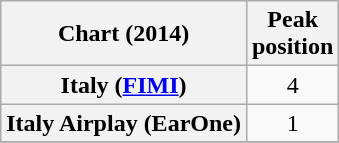<table class="wikitable plainrowheaders" style="text-align:center">
<tr>
<th scope="col">Chart (2014)</th>
<th scope="col">Peak<br>position</th>
</tr>
<tr>
<th scope="row">Italy (<a href='#'>FIMI</a>)</th>
<td>4</td>
</tr>
<tr>
<th scope="row">Italy Airplay (EarOne)</th>
<td>1</td>
</tr>
<tr>
</tr>
</table>
